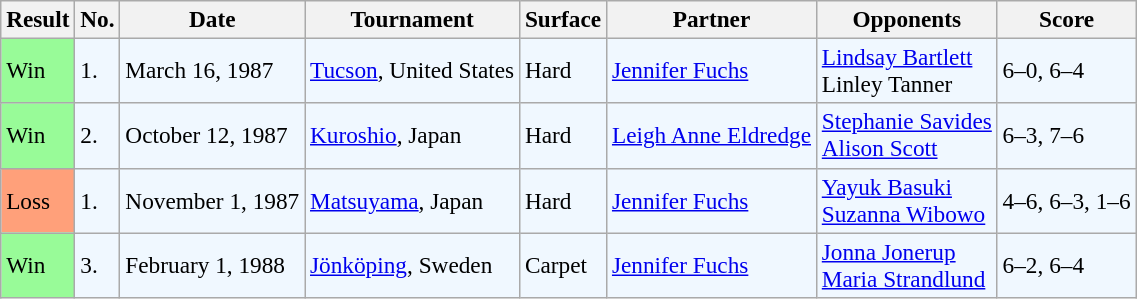<table class="sortable wikitable" style=font-size:97%>
<tr>
<th>Result</th>
<th>No.</th>
<th>Date</th>
<th>Tournament</th>
<th>Surface</th>
<th>Partner</th>
<th>Opponents</th>
<th>Score</th>
</tr>
<tr style="background:#f0f8ff;">
<td style="background:#98fb98;">Win</td>
<td>1.</td>
<td>March 16, 1987</td>
<td><a href='#'>Tucson</a>, United States</td>
<td>Hard</td>
<td> <a href='#'>Jennifer Fuchs</a></td>
<td> <a href='#'>Lindsay Bartlett</a> <br>  Linley Tanner</td>
<td>6–0, 6–4</td>
</tr>
<tr style="background:#f0f8ff;">
<td style="background:#98fb98;">Win</td>
<td>2.</td>
<td>October 12, 1987</td>
<td><a href='#'>Kuroshio</a>, Japan</td>
<td>Hard</td>
<td> <a href='#'>Leigh Anne Eldredge</a></td>
<td> <a href='#'>Stephanie Savides</a> <br>  <a href='#'>Alison Scott</a></td>
<td>6–3, 7–6</td>
</tr>
<tr style="background:#f0f8ff;">
<td style="background:#ffa07a;">Loss</td>
<td>1.</td>
<td>November 1, 1987</td>
<td><a href='#'>Matsuyama</a>, Japan</td>
<td>Hard</td>
<td> <a href='#'>Jennifer Fuchs</a></td>
<td> <a href='#'>Yayuk Basuki</a> <br>  <a href='#'>Suzanna Wibowo</a></td>
<td>4–6, 6–3, 1–6</td>
</tr>
<tr style="background:#f0f8ff;">
<td style="background:#98fb98;">Win</td>
<td>3.</td>
<td>February 1, 1988</td>
<td><a href='#'>Jönköping</a>, Sweden</td>
<td>Carpet</td>
<td> <a href='#'>Jennifer Fuchs</a></td>
<td> <a href='#'>Jonna Jonerup</a> <br>  <a href='#'>Maria Strandlund</a></td>
<td>6–2, 6–4</td>
</tr>
</table>
